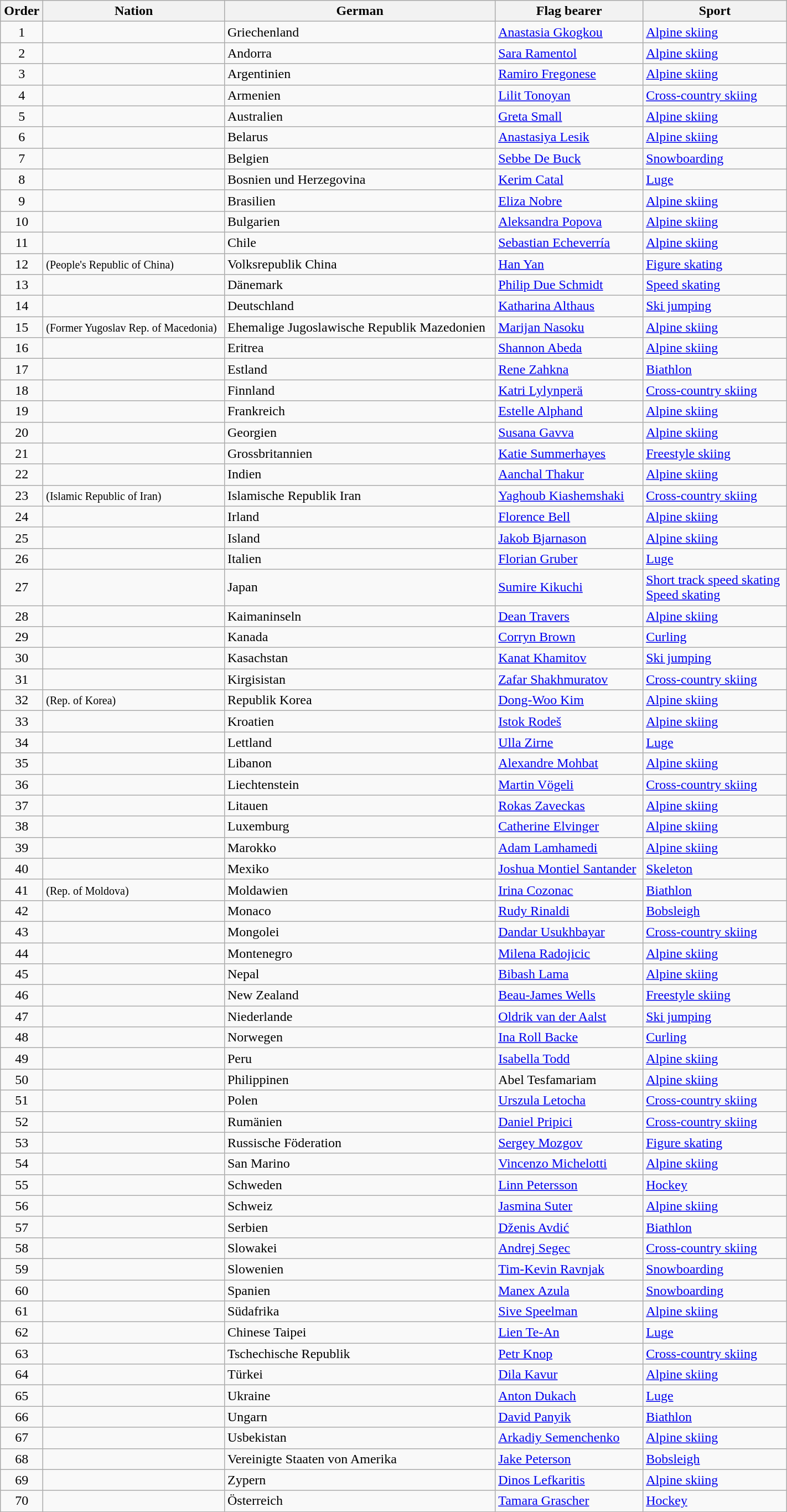<table class="wikitable sortable" width="75%">
<tr>
<th>Order</th>
<th>Nation</th>
<th>German</th>
<th>Flag bearer</th>
<th>Sport</th>
</tr>
<tr>
<td align=center>1</td>
<td></td>
<td>Griechenland</td>
<td><a href='#'>Anastasia Gkogkou</a></td>
<td><a href='#'>Alpine skiing</a></td>
</tr>
<tr>
<td align=center>2</td>
<td></td>
<td>Andorra</td>
<td><a href='#'>Sara Ramentol</a></td>
<td><a href='#'>Alpine skiing</a></td>
</tr>
<tr>
<td align=center>3</td>
<td></td>
<td>Argentinien</td>
<td><a href='#'>Ramiro Fregonese</a></td>
<td><a href='#'>Alpine skiing</a></td>
</tr>
<tr>
<td align=center>4</td>
<td></td>
<td>Armenien</td>
<td><a href='#'>Lilit Tonoyan</a></td>
<td><a href='#'>Cross-country skiing</a></td>
</tr>
<tr>
<td align=center>5</td>
<td></td>
<td>Australien</td>
<td><a href='#'>Greta Small</a></td>
<td><a href='#'>Alpine skiing</a></td>
</tr>
<tr>
<td align=center>6</td>
<td></td>
<td>Belarus</td>
<td><a href='#'>Anastasiya Lesik</a></td>
<td><a href='#'>Alpine skiing</a></td>
</tr>
<tr>
<td align=center>7</td>
<td></td>
<td>Belgien</td>
<td><a href='#'>Sebbe De Buck</a></td>
<td><a href='#'>Snowboarding</a></td>
</tr>
<tr>
<td align=center>8</td>
<td></td>
<td>Bosnien und Herzegovina</td>
<td><a href='#'>Kerim Catal</a></td>
<td><a href='#'>Luge</a></td>
</tr>
<tr>
<td align=center>9</td>
<td></td>
<td>Brasilien</td>
<td><a href='#'>Eliza Nobre</a></td>
<td><a href='#'>Alpine skiing</a></td>
</tr>
<tr>
<td align=center>10</td>
<td></td>
<td>Bulgarien</td>
<td><a href='#'>Aleksandra Popova</a></td>
<td><a href='#'>Alpine skiing</a></td>
</tr>
<tr>
<td align=center>11</td>
<td></td>
<td>Chile</td>
<td><a href='#'>Sebastian Echeverría</a></td>
<td><a href='#'>Alpine skiing</a></td>
</tr>
<tr>
<td align=center>12</td>
<td> <small>(People's Republic of China)</small></td>
<td>Volksrepublik China</td>
<td><a href='#'>Han Yan</a></td>
<td><a href='#'>Figure skating</a></td>
</tr>
<tr>
<td align=center>13</td>
<td></td>
<td>Dänemark</td>
<td><a href='#'>Philip Due Schmidt</a></td>
<td><a href='#'>Speed skating</a></td>
</tr>
<tr>
<td align=center>14</td>
<td></td>
<td>Deutschland</td>
<td><a href='#'>Katharina Althaus</a></td>
<td><a href='#'>Ski jumping</a></td>
</tr>
<tr>
<td align=center>15</td>
<td> <small>(Former Yugoslav Rep. of Macedonia)</small></td>
<td>Ehemalige Jugoslawische Republik Mazedonien</td>
<td><a href='#'>Marijan Nasoku</a></td>
<td><a href='#'>Alpine skiing</a></td>
</tr>
<tr>
<td align=center>16</td>
<td></td>
<td>Eritrea</td>
<td><a href='#'>Shannon Abeda</a></td>
<td><a href='#'>Alpine skiing</a></td>
</tr>
<tr>
<td align=center>17</td>
<td></td>
<td>Estland</td>
<td><a href='#'>Rene Zahkna</a></td>
<td><a href='#'>Biathlon</a></td>
</tr>
<tr>
<td align=center>18</td>
<td></td>
<td>Finnland</td>
<td><a href='#'>Katri Lylynperä</a></td>
<td><a href='#'>Cross-country skiing</a></td>
</tr>
<tr>
<td align=center>19</td>
<td></td>
<td>Frankreich</td>
<td><a href='#'>Estelle Alphand</a></td>
<td><a href='#'>Alpine skiing</a></td>
</tr>
<tr>
<td align=center>20</td>
<td></td>
<td>Georgien</td>
<td><a href='#'>Susana Gavva</a></td>
<td><a href='#'>Alpine skiing</a></td>
</tr>
<tr>
<td align=center>21</td>
<td></td>
<td>Grossbritannien</td>
<td><a href='#'>Katie Summerhayes</a></td>
<td><a href='#'>Freestyle skiing</a></td>
</tr>
<tr>
<td align=center>22</td>
<td></td>
<td>Indien</td>
<td><a href='#'>Aanchal Thakur</a></td>
<td><a href='#'>Alpine skiing</a></td>
</tr>
<tr>
<td align=center>23</td>
<td> <small>(Islamic Republic of Iran)</small></td>
<td>Islamische Republik Iran</td>
<td><a href='#'>Yaghoub Kiashemshaki</a></td>
<td><a href='#'>Cross-country skiing</a></td>
</tr>
<tr>
<td align=center>24</td>
<td></td>
<td>Irland</td>
<td><a href='#'>Florence Bell</a></td>
<td><a href='#'>Alpine skiing</a></td>
</tr>
<tr>
<td align=center>25</td>
<td></td>
<td>Island</td>
<td><a href='#'>Jakob Bjarnason</a></td>
<td><a href='#'>Alpine skiing</a></td>
</tr>
<tr>
<td align=center>26</td>
<td></td>
<td>Italien</td>
<td><a href='#'>Florian Gruber</a></td>
<td><a href='#'>Luge</a></td>
</tr>
<tr>
<td align=center>27</td>
<td></td>
<td>Japan</td>
<td><a href='#'>Sumire Kikuchi</a></td>
<td><a href='#'>Short track speed skating</a><br><a href='#'>Speed skating</a></td>
</tr>
<tr>
<td align=center>28</td>
<td></td>
<td>Kaimaninseln</td>
<td><a href='#'>Dean Travers</a></td>
<td><a href='#'>Alpine skiing</a></td>
</tr>
<tr>
<td align=center>29</td>
<td></td>
<td>Kanada</td>
<td><a href='#'>Corryn Brown</a></td>
<td><a href='#'>Curling</a></td>
</tr>
<tr>
<td align=center>30</td>
<td></td>
<td>Kasachstan</td>
<td><a href='#'>Kanat Khamitov</a></td>
<td><a href='#'>Ski jumping</a></td>
</tr>
<tr>
<td align=center>31</td>
<td></td>
<td>Kirgisistan</td>
<td><a href='#'>Zafar Shakhmuratov</a></td>
<td><a href='#'>Cross-country skiing</a></td>
</tr>
<tr>
<td align=center>32</td>
<td> <small>(Rep. of Korea)</small></td>
<td>Republik Korea</td>
<td><a href='#'>Dong-Woo Kim</a></td>
<td><a href='#'>Alpine skiing</a></td>
</tr>
<tr>
<td align=center>33</td>
<td></td>
<td>Kroatien</td>
<td><a href='#'>Istok Rodeš</a></td>
<td><a href='#'>Alpine skiing</a></td>
</tr>
<tr>
<td align=center>34</td>
<td></td>
<td>Lettland</td>
<td><a href='#'>Ulla Zirne</a></td>
<td><a href='#'>Luge</a></td>
</tr>
<tr>
<td align=center>35</td>
<td></td>
<td>Libanon</td>
<td><a href='#'>Alexandre Mohbat</a></td>
<td><a href='#'>Alpine skiing</a></td>
</tr>
<tr>
<td align=center>36</td>
<td></td>
<td>Liechtenstein</td>
<td><a href='#'>Martin Vögeli</a></td>
<td><a href='#'>Cross-country skiing</a></td>
</tr>
<tr>
<td align=center>37</td>
<td></td>
<td>Litauen</td>
<td><a href='#'>Rokas Zaveckas</a></td>
<td><a href='#'>Alpine skiing</a></td>
</tr>
<tr>
<td align=center>38</td>
<td></td>
<td>Luxemburg</td>
<td><a href='#'>Catherine Elvinger</a></td>
<td><a href='#'>Alpine skiing</a></td>
</tr>
<tr>
<td align=center>39</td>
<td></td>
<td>Marokko</td>
<td><a href='#'>Adam Lamhamedi</a></td>
<td><a href='#'>Alpine skiing</a></td>
</tr>
<tr>
<td align=center>40</td>
<td></td>
<td>Mexiko</td>
<td><a href='#'>Joshua Montiel Santander</a></td>
<td><a href='#'>Skeleton</a></td>
</tr>
<tr>
<td align=center>41</td>
<td> <small>(Rep. of Moldova)</small></td>
<td>Moldawien</td>
<td><a href='#'>Irina Cozonac</a></td>
<td><a href='#'>Biathlon</a></td>
</tr>
<tr>
<td align=center>42</td>
<td></td>
<td>Monaco</td>
<td><a href='#'>Rudy Rinaldi</a></td>
<td><a href='#'>Bobsleigh</a></td>
</tr>
<tr>
<td align=center>43</td>
<td></td>
<td>Mongolei</td>
<td><a href='#'>Dandar Usukhbayar</a></td>
<td><a href='#'>Cross-country skiing</a></td>
</tr>
<tr>
<td align=center>44</td>
<td></td>
<td>Montenegro</td>
<td><a href='#'>Milena Radojicic</a></td>
<td><a href='#'>Alpine skiing</a></td>
</tr>
<tr>
<td align=center>45</td>
<td></td>
<td>Nepal</td>
<td><a href='#'>Bibash Lama</a></td>
<td><a href='#'>Alpine skiing</a></td>
</tr>
<tr>
<td align=center>46</td>
<td></td>
<td>New Zealand</td>
<td><a href='#'>Beau-James Wells</a></td>
<td><a href='#'>Freestyle skiing</a></td>
</tr>
<tr>
<td align=center>47</td>
<td></td>
<td>Niederlande</td>
<td><a href='#'>Oldrik van der Aalst</a></td>
<td><a href='#'>Ski jumping</a></td>
</tr>
<tr>
<td align=center>48</td>
<td></td>
<td>Norwegen</td>
<td><a href='#'>Ina Roll Backe</a></td>
<td><a href='#'>Curling</a></td>
</tr>
<tr>
<td align=center>49</td>
<td></td>
<td>Peru</td>
<td><a href='#'>Isabella Todd</a></td>
<td><a href='#'>Alpine skiing</a></td>
</tr>
<tr>
<td align=center>50</td>
<td></td>
<td>Philippinen</td>
<td>Abel Tesfamariam</td>
<td><a href='#'>Alpine skiing</a></td>
</tr>
<tr>
<td align=center>51</td>
<td></td>
<td>Polen</td>
<td><a href='#'>Urszula Letocha</a></td>
<td><a href='#'>Cross-country skiing</a></td>
</tr>
<tr>
<td align=center>52</td>
<td></td>
<td>Rumänien</td>
<td><a href='#'>Daniel Pripici</a></td>
<td><a href='#'>Cross-country skiing</a></td>
</tr>
<tr>
<td align=center>53</td>
<td></td>
<td>Russische Föderation</td>
<td><a href='#'>Sergey Mozgov</a></td>
<td><a href='#'>Figure skating</a></td>
</tr>
<tr>
<td align=center>54</td>
<td></td>
<td>San Marino</td>
<td><a href='#'>Vincenzo Michelotti</a></td>
<td><a href='#'>Alpine skiing</a></td>
</tr>
<tr>
<td align=center>55</td>
<td></td>
<td>Schweden</td>
<td><a href='#'>Linn Petersson</a></td>
<td><a href='#'>Hockey</a></td>
</tr>
<tr>
<td align=center>56</td>
<td></td>
<td>Schweiz</td>
<td><a href='#'>Jasmina Suter</a></td>
<td><a href='#'>Alpine skiing</a></td>
</tr>
<tr>
<td align=center>57</td>
<td></td>
<td>Serbien</td>
<td><a href='#'>Dženis Avdić</a></td>
<td><a href='#'>Biathlon</a></td>
</tr>
<tr>
<td align=center>58</td>
<td></td>
<td>Slowakei</td>
<td><a href='#'>Andrej Segec</a></td>
<td><a href='#'>Cross-country skiing</a></td>
</tr>
<tr>
<td align=center>59</td>
<td></td>
<td>Slowenien</td>
<td><a href='#'>Tim-Kevin Ravnjak</a></td>
<td><a href='#'>Snowboarding</a></td>
</tr>
<tr>
<td align=center>60</td>
<td></td>
<td>Spanien</td>
<td><a href='#'>Manex Azula</a></td>
<td><a href='#'>Snowboarding</a></td>
</tr>
<tr>
<td align=center>61</td>
<td></td>
<td>Südafrika</td>
<td><a href='#'>Sive Speelman</a></td>
<td><a href='#'>Alpine skiing</a></td>
</tr>
<tr>
<td align=center>62</td>
<td></td>
<td>Chinese Taipei</td>
<td><a href='#'>Lien Te-An</a></td>
<td><a href='#'>Luge</a></td>
</tr>
<tr>
<td align=center>63</td>
<td></td>
<td>Tschechische Republik</td>
<td><a href='#'>Petr Knop</a></td>
<td><a href='#'>Cross-country skiing</a></td>
</tr>
<tr>
<td align=center>64</td>
<td></td>
<td>Türkei</td>
<td><a href='#'>Dila Kavur</a></td>
<td><a href='#'>Alpine skiing</a></td>
</tr>
<tr>
<td align=center>65</td>
<td></td>
<td>Ukraine</td>
<td><a href='#'>Anton Dukach</a></td>
<td><a href='#'>Luge</a></td>
</tr>
<tr>
<td align=center>66</td>
<td></td>
<td>Ungarn</td>
<td><a href='#'>David Panyik</a></td>
<td><a href='#'>Biathlon</a></td>
</tr>
<tr>
<td align=center>67</td>
<td></td>
<td>Usbekistan</td>
<td><a href='#'>Arkadiy Semenchenko</a></td>
<td><a href='#'>Alpine skiing</a></td>
</tr>
<tr>
<td align=center>68</td>
<td></td>
<td>Vereinigte Staaten von Amerika</td>
<td><a href='#'>Jake Peterson</a></td>
<td><a href='#'>Bobsleigh</a></td>
</tr>
<tr>
<td align=center>69</td>
<td></td>
<td>Zypern</td>
<td><a href='#'>Dinos Lefkaritis</a></td>
<td><a href='#'>Alpine skiing</a></td>
</tr>
<tr>
<td align=center>70</td>
<td></td>
<td>Österreich</td>
<td><a href='#'>Tamara Grascher</a></td>
<td><a href='#'>Hockey</a></td>
</tr>
</table>
